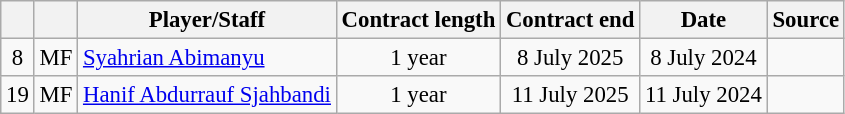<table class="wikitable plainrowheaders sortable" style="font-size:95%">
<tr>
<th></th>
<th></th>
<th scope="col">Player/Staff</th>
<th>Contract length</th>
<th>Contract end</th>
<th scope="col">Date</th>
<th>Source</th>
</tr>
<tr>
<td style="text-align:center;">8</td>
<td style="text-align:center;">MF</td>
<td> <a href='#'>Syahrian Abimanyu</a></td>
<td style="text-align:center;">1 year</td>
<td style="text-align:center;">8 July 2025</td>
<td style="text-align:center;">8 July 2024</td>
<td style="text-align:center;"></td>
</tr>
<tr>
<td style="text-align:center;">19</td>
<td style="text-align:center;">MF</td>
<td> <a href='#'>Hanif Abdurrauf Sjahbandi</a></td>
<td style="text-align:center;">1 year</td>
<td style="text-align:center;">11 July 2025</td>
<td style="text-align:center;">11 July 2024</td>
<td style="text-align:center;"></td>
</tr>
</table>
